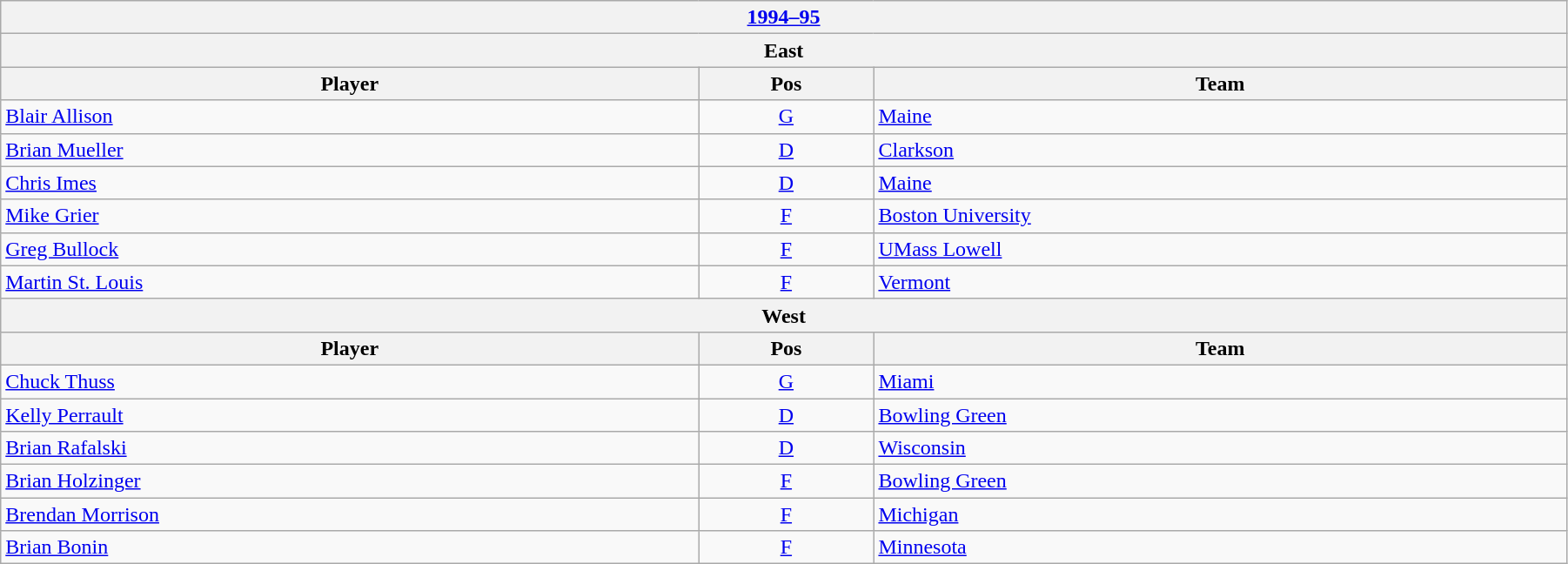<table class="wikitable" width=95%>
<tr>
<th colspan=3><a href='#'>1994–95</a></th>
</tr>
<tr>
<th colspan=3><strong>East</strong></th>
</tr>
<tr>
<th>Player</th>
<th>Pos</th>
<th>Team</th>
</tr>
<tr>
<td><a href='#'>Blair Allison</a></td>
<td style="text-align:center;"><a href='#'>G</a></td>
<td><a href='#'>Maine</a></td>
</tr>
<tr>
<td><a href='#'>Brian Mueller</a></td>
<td style="text-align:center;"><a href='#'>D</a></td>
<td><a href='#'>Clarkson</a></td>
</tr>
<tr>
<td><a href='#'>Chris Imes</a></td>
<td style="text-align:center;"><a href='#'>D</a></td>
<td><a href='#'>Maine</a></td>
</tr>
<tr>
<td><a href='#'>Mike Grier</a></td>
<td style="text-align:center;"><a href='#'>F</a></td>
<td><a href='#'>Boston University</a></td>
</tr>
<tr>
<td><a href='#'>Greg Bullock</a></td>
<td style="text-align:center;"><a href='#'>F</a></td>
<td><a href='#'>UMass Lowell</a></td>
</tr>
<tr>
<td><a href='#'>Martin St. Louis</a></td>
<td style="text-align:center;"><a href='#'>F</a></td>
<td><a href='#'>Vermont</a></td>
</tr>
<tr>
<th colspan=3><strong>West</strong></th>
</tr>
<tr>
<th>Player</th>
<th>Pos</th>
<th>Team</th>
</tr>
<tr>
<td><a href='#'>Chuck Thuss</a></td>
<td style="text-align:center;"><a href='#'>G</a></td>
<td><a href='#'>Miami</a></td>
</tr>
<tr>
<td><a href='#'>Kelly Perrault</a></td>
<td style="text-align:center;"><a href='#'>D</a></td>
<td><a href='#'>Bowling Green</a></td>
</tr>
<tr>
<td><a href='#'>Brian Rafalski</a></td>
<td style="text-align:center;"><a href='#'>D</a></td>
<td><a href='#'>Wisconsin</a></td>
</tr>
<tr>
<td><a href='#'>Brian Holzinger</a></td>
<td style="text-align:center;"><a href='#'>F</a></td>
<td><a href='#'>Bowling Green</a></td>
</tr>
<tr>
<td><a href='#'>Brendan Morrison</a></td>
<td style="text-align:center;"><a href='#'>F</a></td>
<td><a href='#'>Michigan</a></td>
</tr>
<tr>
<td><a href='#'>Brian Bonin</a></td>
<td style="text-align:center;"><a href='#'>F</a></td>
<td><a href='#'>Minnesota</a></td>
</tr>
</table>
